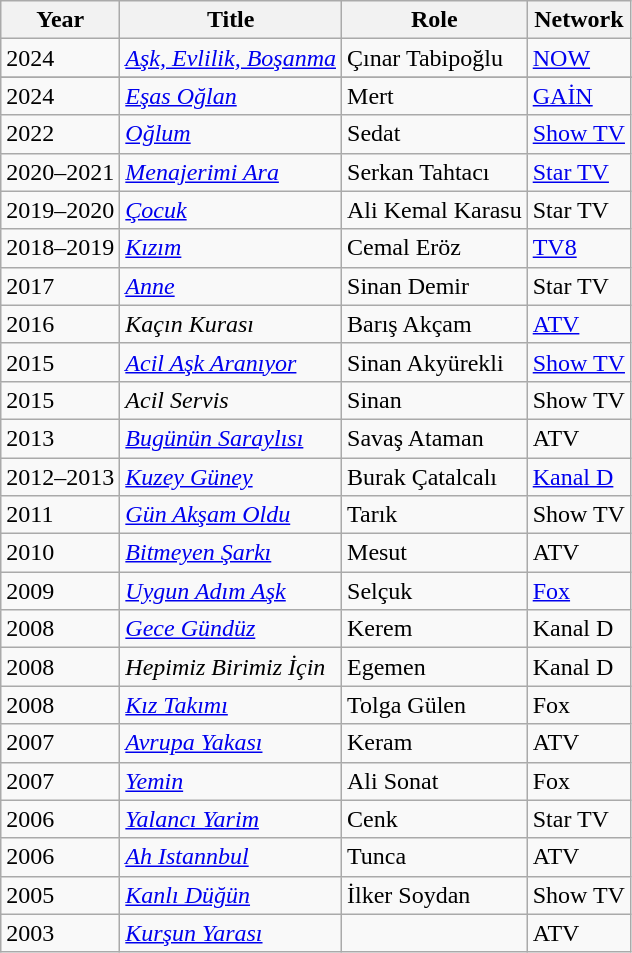<table class="wikitable">
<tr>
<th>Year</th>
<th>Title</th>
<th>Role</th>
<th>Network</th>
</tr>
<tr>
<td>2024</td>
<td><em><a href='#'>Aşk, Evlilik, Boşanma</a></em></td>
<td>Çınar Tabipoğlu</td>
<td><a href='#'>NOW</a></td>
</tr>
<tr>
</tr>
<tr>
<td>2024</td>
<td><em><a href='#'>Eşas Oğlan</a></em></td>
<td>Mert</td>
<td><a href='#'>GAİN</a></td>
</tr>
<tr>
<td>2022</td>
<td><em><a href='#'>Oğlum</a></em></td>
<td>Sedat</td>
<td><a href='#'>Show TV</a></td>
</tr>
<tr>
<td>2020–2021</td>
<td><em><a href='#'>Menajerimi Ara</a></em></td>
<td>Serkan Tahtacı</td>
<td><a href='#'>Star TV</a></td>
</tr>
<tr>
<td>2019–2020</td>
<td><em><a href='#'>Çocuk</a></em></td>
<td>Ali Kemal Karasu</td>
<td>Star TV</td>
</tr>
<tr>
<td>2018–2019</td>
<td><em><a href='#'>Kızım</a></em></td>
<td>Cemal Eröz</td>
<td><a href='#'>TV8</a></td>
</tr>
<tr>
<td>2017</td>
<td><em><a href='#'>Anne</a></em></td>
<td>Sinan Demir</td>
<td>Star TV</td>
</tr>
<tr>
<td>2016</td>
<td><em>Kaçın Kurası</em></td>
<td>Barış Akçam</td>
<td><a href='#'>ATV</a></td>
</tr>
<tr>
<td>2015</td>
<td><em><a href='#'>Acil Aşk Aranıyor</a></em></td>
<td>Sinan Akyürekli</td>
<td><a href='#'>Show TV</a></td>
</tr>
<tr>
<td>2015</td>
<td><em>Acil Servis</em></td>
<td>Sinan</td>
<td>Show TV</td>
</tr>
<tr>
<td>2013</td>
<td><em><a href='#'>Bugünün Saraylısı</a></em></td>
<td>Savaş Ataman</td>
<td>ATV</td>
</tr>
<tr>
<td>2012–2013</td>
<td><em><a href='#'>Kuzey Güney</a></em></td>
<td>Burak Çatalcalı</td>
<td><a href='#'>Kanal D</a></td>
</tr>
<tr>
<td>2011</td>
<td><em><a href='#'>Gün Akşam Oldu</a></em></td>
<td>Tarık</td>
<td>Show TV</td>
</tr>
<tr>
<td>2010</td>
<td><em><a href='#'>Bitmeyen Şarkı</a></em></td>
<td>Mesut</td>
<td>ATV</td>
</tr>
<tr>
<td>2009</td>
<td><em><a href='#'>Uygun Adım Aşk</a></em></td>
<td>Selçuk</td>
<td><a href='#'>Fox</a></td>
</tr>
<tr>
<td>2008</td>
<td><em><a href='#'>Gece Gündüz</a></em></td>
<td>Kerem</td>
<td>Kanal D</td>
</tr>
<tr>
<td>2008</td>
<td><em>Hepimiz Birimiz İçin</em></td>
<td>Egemen</td>
<td>Kanal D</td>
</tr>
<tr>
<td>2008</td>
<td><em><a href='#'>Kız Takımı</a></em></td>
<td>Tolga Gülen</td>
<td>Fox</td>
</tr>
<tr>
<td>2007</td>
<td><em><a href='#'>Avrupa Yakası</a></em></td>
<td>Keram</td>
<td>ATV</td>
</tr>
<tr>
<td>2007</td>
<td><em><a href='#'>Yemin</a></em></td>
<td>Ali Sonat</td>
<td>Fox</td>
</tr>
<tr>
<td>2006</td>
<td><em><a href='#'>Yalancı Yarim</a></em></td>
<td>Cenk</td>
<td>Star TV</td>
</tr>
<tr>
<td>2006</td>
<td><em><a href='#'>Ah Istannbul</a></em></td>
<td>Tunca</td>
<td>ATV</td>
</tr>
<tr>
<td>2005</td>
<td><em><a href='#'>Kanlı Düğün</a></em></td>
<td>İlker Soydan</td>
<td>Show TV</td>
</tr>
<tr>
<td>2003</td>
<td><em><a href='#'>Kurşun Yarası</a></em></td>
<td></td>
<td>ATV</td>
</tr>
</table>
